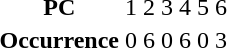<table>
<tr>
<th>PC</th>
<td>1</td>
<td>2</td>
<td>3</td>
<td>4</td>
<td>5</td>
<td>6</td>
</tr>
<tr>
<th>Occurrence</th>
<td>0</td>
<td>6</td>
<td>0</td>
<td>6</td>
<td>0</td>
<td>3</td>
</tr>
</table>
